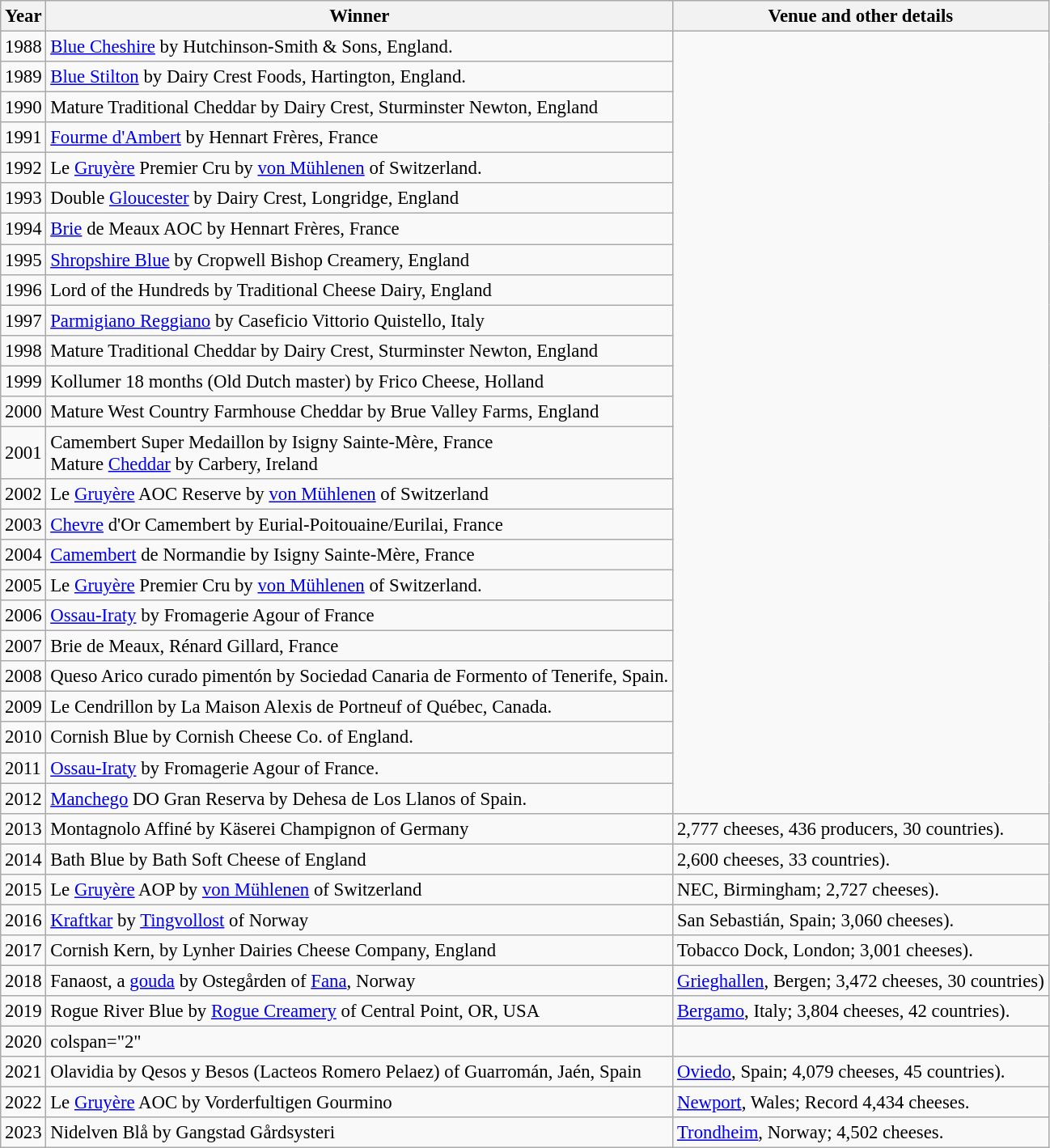<table class="wikitable sortable plainrowheaders" style="font-size:95%;">
<tr>
<th>Year</th>
<th>Winner</th>
<th>Venue and other details</th>
</tr>
<tr>
<td>1988</td>
<td> <a href='#'>Blue Cheshire</a> by Hutchinson-Smith & Sons, England.</td>
</tr>
<tr>
<td>1989</td>
<td> <a href='#'>Blue Stilton</a> by Dairy Crest Foods, Hartington, England.</td>
</tr>
<tr>
<td>1990</td>
<td> Mature Traditional Cheddar by Dairy Crest, Sturminster Newton, England</td>
</tr>
<tr>
<td>1991</td>
<td> <a href='#'>Fourme d'Ambert</a> by Hennart Frères, France</td>
</tr>
<tr>
<td>1992</td>
<td> Le <a href='#'>Gruyère</a> Premier Cru by <a href='#'>von Mühlenen</a> of Switzerland.</td>
</tr>
<tr>
<td>1993</td>
<td> Double <a href='#'>Gloucester</a> by Dairy Crest, Longridge, England</td>
</tr>
<tr>
<td>1994</td>
<td> <a href='#'>Brie</a> de Meaux AOC by  Hennart Frères, France</td>
</tr>
<tr>
<td>1995</td>
<td> <a href='#'>Shropshire Blue</a> by Cropwell Bishop Creamery, England</td>
</tr>
<tr>
<td>1996</td>
<td> Lord of the Hundreds by Traditional Cheese Dairy, England</td>
</tr>
<tr>
<td>1997</td>
<td> <a href='#'>Parmigiano Reggiano</a> by Caseficio Vittorio Quistello, Italy</td>
</tr>
<tr>
<td>1998</td>
<td> Mature Traditional Cheddar by Dairy Crest, Sturminster Newton, England</td>
</tr>
<tr>
<td>1999</td>
<td> Kollumer 18 months (Old Dutch master) by Frico Cheese, Holland</td>
</tr>
<tr>
<td>2000</td>
<td> Mature West Country Farmhouse Cheddar by Brue Valley Farms, England</td>
</tr>
<tr>
<td>2001</td>
<td> Camembert Super Medaillon by Isigny Sainte-Mère, France<br> Mature <a href='#'>Cheddar</a> by Carbery, Ireland</td>
</tr>
<tr>
<td>2002</td>
<td> Le <a href='#'>Gruyère</a> AOC Reserve by <a href='#'>von Mühlenen</a> of Switzerland</td>
</tr>
<tr>
<td>2003</td>
<td> <a href='#'>Chevre</a> d'Or Camembert by  Eurial-Poitouaine/Eurilai, France</td>
</tr>
<tr>
<td>2004</td>
<td> <a href='#'>Camembert</a> de Normandie by Isigny Sainte-Mère, France</td>
</tr>
<tr>
<td>2005</td>
<td> Le <a href='#'>Gruyère</a> Premier Cru by <a href='#'>von Mühlenen</a> of Switzerland.</td>
</tr>
<tr>
<td>2006</td>
<td> <a href='#'>Ossau-Iraty</a> by Fromagerie Agour of France</td>
</tr>
<tr>
<td>2007</td>
<td> Brie de Meaux, Rénard Gillard, France</td>
</tr>
<tr>
<td>2008</td>
<td> Queso Arico curado pimentón by Sociedad Canaria de Formento of Tenerife, Spain.</td>
</tr>
<tr>
<td>2009</td>
<td> Le Cendrillon by La Maison Alexis de Portneuf of Québec, Canada.</td>
</tr>
<tr>
<td>2010</td>
<td> Cornish Blue by Cornish Cheese Co. of England.</td>
</tr>
<tr>
<td>2011</td>
<td> <a href='#'>Ossau-Iraty</a> by Fromagerie Agour of France.</td>
</tr>
<tr>
<td>2012</td>
<td> <a href='#'>Manchego</a> DO Gran Reserva by Dehesa de Los Llanos of Spain.</td>
</tr>
<tr>
<td>2013</td>
<td> Montagnolo Affiné by Käserei Champignon of Germany</td>
<td>2,777 cheeses, 436 producers, 30 countries).</td>
</tr>
<tr>
<td>2014</td>
<td> Bath Blue by Bath Soft Cheese of England</td>
<td>2,600 cheeses, 33 countries).</td>
</tr>
<tr>
<td>2015</td>
<td> Le <a href='#'>Gruyère</a> AOP by <a href='#'>von Mühlenen</a> of Switzerland</td>
<td>NEC, Birmingham; 2,727 cheeses).</td>
</tr>
<tr>
<td>2016</td>
<td> <a href='#'>Kraftkar</a> by <a href='#'>Tingvollost</a> of Norway</td>
<td>San Sebastián, Spain; 3,060 cheeses).</td>
</tr>
<tr>
<td>2017</td>
<td> Cornish Kern, by Lynher Dairies Cheese Company, England</td>
<td>Tobacco Dock, London; 3,001 cheeses).</td>
</tr>
<tr>
<td>2018</td>
<td> Fanaost, a <a href='#'>gouda</a> by Ostegården of <a href='#'>Fana</a>, Norway</td>
<td><a href='#'>Grieghallen</a>, Bergen; 3,472 cheeses, 30 countries)</td>
</tr>
<tr>
<td>2019</td>
<td> Rogue River Blue by <a href='#'>Rogue Creamery</a> of Central Point, OR, USA</td>
<td><a href='#'>Bergamo</a>, Italy; 3,804 cheeses, 42 countries).</td>
</tr>
<tr>
<td>2020</td>
<td>colspan="2" </td>
</tr>
<tr>
<td>2021</td>
<td> Olavidia by Qesos y Besos (Lacteos Romero Pelaez) of Guarromán, Jaén, Spain</td>
<td><a href='#'>Oviedo</a>, Spain; 4,079 cheeses, 45 countries).</td>
</tr>
<tr>
<td>2022</td>
<td> Le <a href='#'>Gruyère</a> AOC by Vorderfultigen Gourmino</td>
<td><a href='#'>Newport</a>, Wales; Record 4,434 cheeses.</td>
</tr>
<tr>
<td>2023</td>
<td> Nidelven Blå by Gangstad Gårdsysteri</td>
<td><a href='#'>Trondheim</a>, Norway; 4,502 cheeses.</td>
</tr>
</table>
